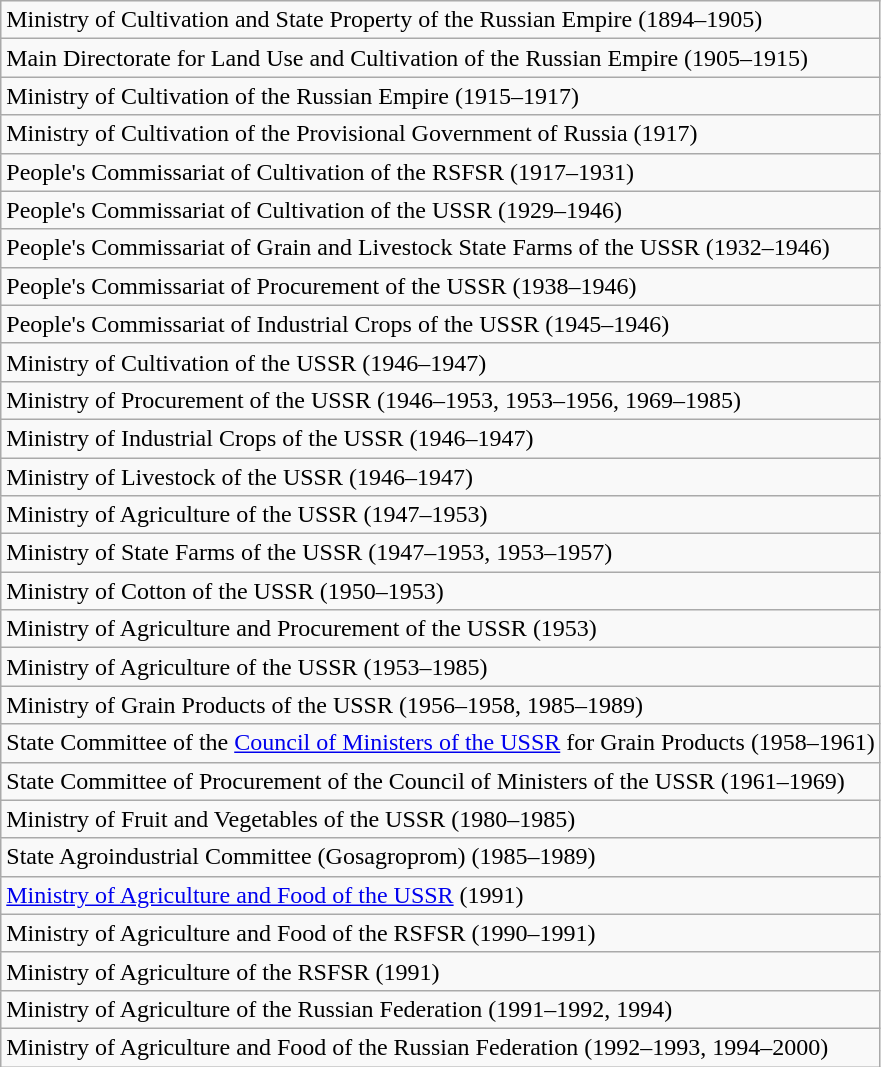<table class="wikitable">
<tr>
<td>Ministry of Cultivation and State Property of the Russian Empire (1894–1905)</td>
</tr>
<tr>
<td>Main Directorate for Land Use and Cultivation of the Russian Empire (1905–1915)</td>
</tr>
<tr>
<td>Ministry of Cultivation of the Russian Empire (1915–1917)</td>
</tr>
<tr>
<td>Ministry of Cultivation of the Provisional Government of Russia (1917)</td>
</tr>
<tr>
<td>People's Commissariat of Cultivation of the RSFSR (1917–1931)</td>
</tr>
<tr>
<td>People's Commissariat of Cultivation of the USSR (1929–1946)</td>
</tr>
<tr>
<td>People's Commissariat of Grain and Livestock State Farms of the USSR (1932–1946)</td>
</tr>
<tr>
<td>People's Commissariat of Procurement of the USSR (1938–1946)</td>
</tr>
<tr>
<td>People's Commissariat of Industrial Crops of the USSR (1945–1946)</td>
</tr>
<tr>
<td>Ministry of Cultivation of the USSR (1946–1947)</td>
</tr>
<tr>
<td>Ministry of Procurement of the USSR (1946–1953, 1953–1956, 1969–1985)</td>
</tr>
<tr>
<td>Ministry of Industrial Crops of the USSR (1946–1947)</td>
</tr>
<tr>
<td>Ministry of Livestock of the USSR (1946–1947)</td>
</tr>
<tr>
<td>Ministry of Agriculture of the USSR (1947–1953)</td>
</tr>
<tr>
<td>Ministry of State Farms of the USSR (1947–1953, 1953–1957)</td>
</tr>
<tr>
<td>Ministry of Cotton of the USSR (1950–1953)</td>
</tr>
<tr>
<td>Ministry of Agriculture and Procurement of the USSR (1953)</td>
</tr>
<tr>
<td>Ministry of Agriculture of the USSR (1953–1985)</td>
</tr>
<tr>
<td>Ministry of Grain Products of the USSR (1956–1958, 1985–1989)</td>
</tr>
<tr>
<td>State Committee of the <a href='#'>Council of Ministers of the USSR</a> for Grain Products (1958–1961)</td>
</tr>
<tr>
<td>State Committee of Procurement of the Council of Ministers of the USSR (1961–1969)</td>
</tr>
<tr>
<td>Ministry of Fruit and Vegetables of the USSR (1980–1985)</td>
</tr>
<tr>
<td>State Agroindustrial Committee (Gosagroprom) (1985–1989)</td>
</tr>
<tr>
<td><a href='#'>Ministry of Agriculture and Food of the USSR</a> (1991)</td>
</tr>
<tr>
<td>Ministry of Agriculture and Food of the RSFSR (1990–1991)</td>
</tr>
<tr>
<td>Ministry of Agriculture of the RSFSR (1991)</td>
</tr>
<tr>
<td>Ministry of Agriculture of the Russian Federation (1991–1992, 1994)</td>
</tr>
<tr>
<td>Ministry of Agriculture and Food of the Russian Federation (1992–1993, 1994–2000)</td>
</tr>
</table>
